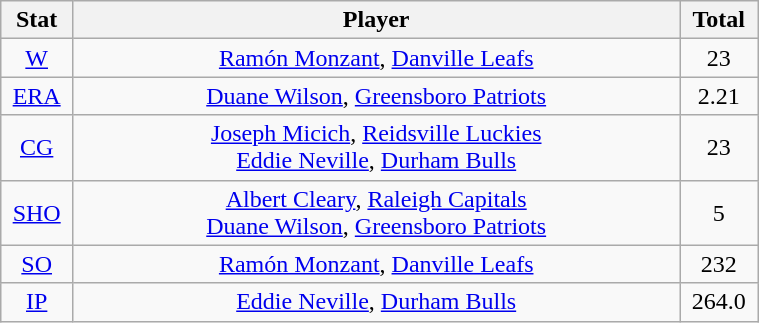<table class="wikitable" width="40%" style="text-align:center;">
<tr>
<th width="5%">Stat</th>
<th width="60%">Player</th>
<th width="5%">Total</th>
</tr>
<tr>
<td><a href='#'>W</a></td>
<td><a href='#'>Ramón Monzant</a>, <a href='#'>Danville Leafs</a></td>
<td>23</td>
</tr>
<tr>
<td><a href='#'>ERA</a></td>
<td><a href='#'>Duane Wilson</a>, <a href='#'>Greensboro Patriots</a></td>
<td>2.21</td>
</tr>
<tr>
<td><a href='#'>CG</a></td>
<td><a href='#'>Joseph Micich</a>, <a href='#'>Reidsville Luckies</a> <br> <a href='#'>Eddie Neville</a>, <a href='#'>Durham Bulls</a></td>
<td>23</td>
</tr>
<tr>
<td><a href='#'>SHO</a></td>
<td><a href='#'>Albert Cleary</a>, <a href='#'>Raleigh Capitals</a> <br> <a href='#'>Duane Wilson</a>, <a href='#'>Greensboro Patriots</a></td>
<td>5</td>
</tr>
<tr>
<td><a href='#'>SO</a></td>
<td><a href='#'>Ramón Monzant</a>, <a href='#'>Danville Leafs</a></td>
<td>232</td>
</tr>
<tr>
<td><a href='#'>IP</a></td>
<td><a href='#'>Eddie Neville</a>, <a href='#'>Durham Bulls</a></td>
<td>264.0</td>
</tr>
</table>
